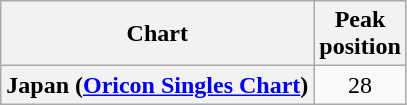<table class="wikitable plainrowheaders">
<tr>
<th align="center">Chart</th>
<th align="center">Peak<br>position</th>
</tr>
<tr>
<th scope="row">Japan (<a href='#'>Oricon Singles Chart</a>)</th>
<td align="center">28</td>
</tr>
</table>
